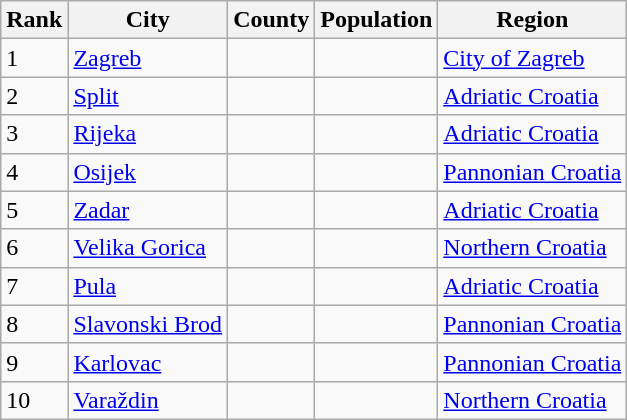<table class="wikitable sortable">
<tr>
<th>Rank</th>
<th>City</th>
<th>County</th>
<th>Population</th>
<th>Region</th>
</tr>
<tr>
<td>1</td>
<td><a href='#'>Zagreb</a></td>
<td></td>
<td align="right"></td>
<td><a href='#'>City of Zagreb</a></td>
</tr>
<tr>
<td>2</td>
<td><a href='#'>Split</a></td>
<td></td>
<td align="right"></td>
<td><a href='#'>Adriatic Croatia</a></td>
</tr>
<tr>
<td>3</td>
<td><a href='#'>Rijeka</a></td>
<td></td>
<td align="right"></td>
<td><a href='#'>Adriatic Croatia</a></td>
</tr>
<tr>
<td>4</td>
<td><a href='#'>Osijek</a></td>
<td></td>
<td align="right"></td>
<td><a href='#'>Pannonian Croatia</a></td>
</tr>
<tr>
<td>5</td>
<td><a href='#'>Zadar</a></td>
<td></td>
<td align="right"></td>
<td><a href='#'>Adriatic Croatia</a></td>
</tr>
<tr>
<td>6</td>
<td><a href='#'>Velika Gorica</a></td>
<td></td>
<td align="right"></td>
<td><a href='#'>Northern Croatia</a></td>
</tr>
<tr>
<td>7</td>
<td><a href='#'>Pula</a></td>
<td></td>
<td align="right"></td>
<td><a href='#'>Adriatic Croatia</a></td>
</tr>
<tr>
<td>8</td>
<td><a href='#'>Slavonski Brod</a></td>
<td></td>
<td align="right"></td>
<td><a href='#'>Pannonian Croatia</a></td>
</tr>
<tr>
<td>9</td>
<td><a href='#'>Karlovac</a></td>
<td></td>
<td align="right"></td>
<td><a href='#'>Pannonian Croatia</a></td>
</tr>
<tr>
<td>10</td>
<td><a href='#'>Varaždin</a></td>
<td></td>
<td align="right"></td>
<td><a href='#'>Northern Croatia</a></td>
</tr>
</table>
